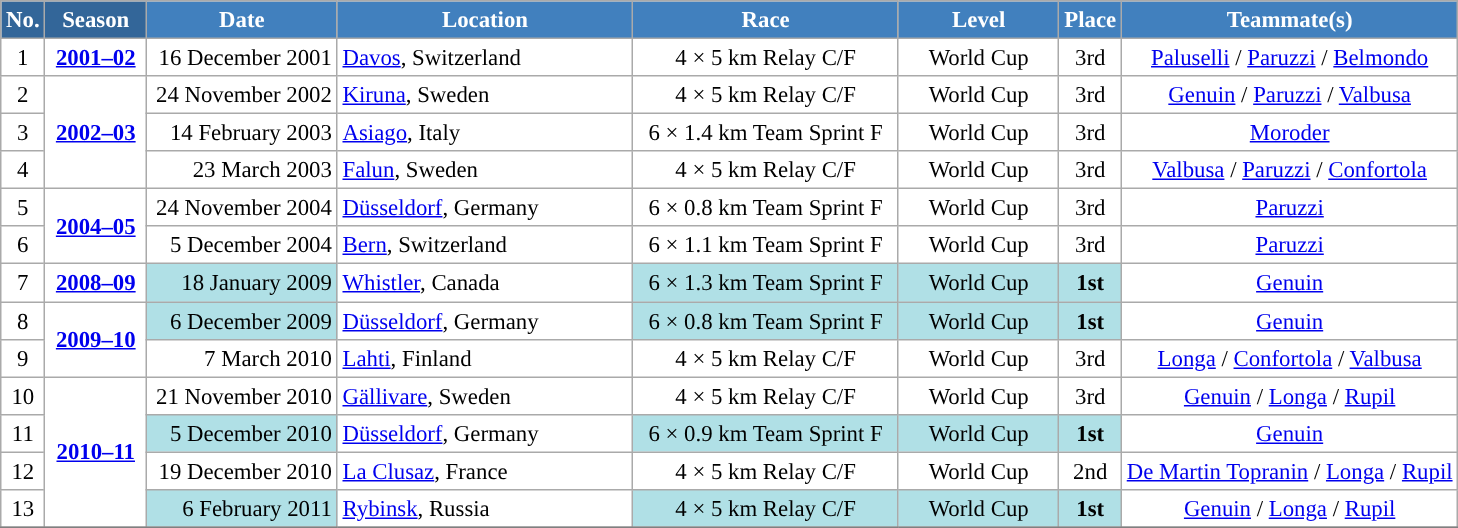<table class="wikitable sortable" style="font-size:95%; text-align:center; border:grey solid 1px; border-collapse:collapse; background:#ffffff;">
<tr style="background:#efefef;">
<th style="background-color:#369; color:white;">No.</th>
<th style="background-color:#369; color:white;">Season</th>
<th style="background-color:#4180be; color:white; width:120px;">Date</th>
<th style="background-color:#4180be; color:white; width:190px;">Location</th>
<th style="background-color:#4180be; color:white; width:170px;">Race</th>
<th style="background-color:#4180be; color:white; width:100px;">Level</th>
<th style="background-color:#4180be; color:white;">Place</th>
<th style="background-color:#4180be; color:white;">Teammate(s)</th>
</tr>
<tr>
<td align=center>1</td>
<td rowspan=1 align=center><strong> <a href='#'>2001–02</a> </strong></td>
<td align=right>16 December 2001</td>
<td align=left> <a href='#'>Davos</a>, Switzerland</td>
<td>4 × 5 km Relay C/F</td>
<td>World Cup</td>
<td>3rd</td>
<td><a href='#'>Paluselli</a> / <a href='#'>Paruzzi</a> / <a href='#'>Belmondo</a></td>
</tr>
<tr>
<td align=center>2</td>
<td rowspan=3 align=center><strong> <a href='#'>2002–03</a> </strong></td>
<td align=right>24 November 2002</td>
<td align=left> <a href='#'>Kiruna</a>, Sweden</td>
<td>4 × 5 km Relay C/F</td>
<td>World Cup</td>
<td>3rd</td>
<td><a href='#'>Genuin</a> / <a href='#'>Paruzzi</a> / <a href='#'>Valbusa</a></td>
</tr>
<tr>
<td align=center>3</td>
<td align=right>14 February 2003</td>
<td align=left> <a href='#'>Asiago</a>, Italy</td>
<td>6 × 1.4 km Team Sprint F</td>
<td>World Cup</td>
<td>3rd</td>
<td><a href='#'>Moroder</a></td>
</tr>
<tr>
<td align=center>4</td>
<td align=right>23 March 2003</td>
<td align=left> <a href='#'>Falun</a>, Sweden</td>
<td>4 × 5 km Relay C/F</td>
<td>World Cup</td>
<td>3rd</td>
<td><a href='#'>Valbusa</a> / <a href='#'>Paruzzi</a> / <a href='#'>Confortola</a></td>
</tr>
<tr>
<td align=center>5</td>
<td rowspan=2 align=center><strong> <a href='#'>2004–05</a> </strong></td>
<td align=right>24 November 2004</td>
<td align=left> <a href='#'>Düsseldorf</a>, Germany</td>
<td>6 × 0.8 km Team Sprint F</td>
<td>World Cup</td>
<td>3rd</td>
<td><a href='#'>Paruzzi</a></td>
</tr>
<tr>
<td align=center>6</td>
<td align=right>5 December 2004</td>
<td align=left> <a href='#'>Bern</a>, Switzerland</td>
<td>6 × 1.1 km Team Sprint F</td>
<td>World Cup</td>
<td>3rd</td>
<td><a href='#'>Paruzzi</a></td>
</tr>
<tr>
<td align=center>7</td>
<td rowspan=1 align=center><strong><a href='#'>2008–09</a></strong></td>
<td bgcolor="#BOEOE6" align=right>18 January 2009</td>
<td align=left> <a href='#'>Whistler</a>, Canada</td>
<td bgcolor="#BOEOE6">6 × 1.3 km Team Sprint F</td>
<td bgcolor="#BOEOE6">World Cup</td>
<td bgcolor="#BOEOE6"><strong>1st</strong></td>
<td><a href='#'>Genuin</a></td>
</tr>
<tr>
<td align=center>8</td>
<td rowspan=2 align=center><strong><a href='#'>2009–10</a></strong></td>
<td bgcolor="#BOEOE6" align=right>6 December 2009</td>
<td align=left> <a href='#'>Düsseldorf</a>, Germany</td>
<td bgcolor="#BOEOE6">6 × 0.8 km Team Sprint F</td>
<td bgcolor="#BOEOE6">World Cup</td>
<td bgcolor="#BOEOE6"><strong>1st</strong></td>
<td><a href='#'>Genuin</a></td>
</tr>
<tr>
<td align=center>9</td>
<td align=right>7 March 2010</td>
<td align=left> <a href='#'>Lahti</a>, Finland</td>
<td>4 × 5 km Relay C/F</td>
<td>World Cup</td>
<td>3rd</td>
<td><a href='#'>Longa</a> / <a href='#'>Confortola</a> / <a href='#'>Valbusa</a></td>
</tr>
<tr>
<td align=center>10</td>
<td rowspan=4 align=center><strong> <a href='#'>2010–11</a> </strong></td>
<td align=right>21 November 2010</td>
<td align=left> <a href='#'>Gällivare</a>, Sweden</td>
<td>4 × 5 km Relay C/F</td>
<td>World Cup</td>
<td>3rd</td>
<td><a href='#'>Genuin</a> / <a href='#'>Longa</a> / <a href='#'>Rupil</a></td>
</tr>
<tr>
<td align=center>11</td>
<td bgcolor="#BOEOE6" align=right>5 December 2010</td>
<td align=left> <a href='#'>Düsseldorf</a>, Germany</td>
<td bgcolor="#BOEOE6">6 × 0.9 km Team Sprint F</td>
<td bgcolor="#BOEOE6">World Cup</td>
<td bgcolor="#BOEOE6"><strong>1st</strong></td>
<td><a href='#'>Genuin</a></td>
</tr>
<tr>
<td align=center>12</td>
<td align=right>19 December 2010</td>
<td align=left> <a href='#'>La Clusaz</a>, France</td>
<td>4 × 5 km Relay C/F</td>
<td>World Cup</td>
<td>2nd</td>
<td><a href='#'>De Martin Topranin</a> / <a href='#'>Longa</a> / <a href='#'>Rupil</a></td>
</tr>
<tr>
<td align=center>13</td>
<td bgcolor="#BOEOE6" align=right>6 February 2011</td>
<td align=left> <a href='#'>Rybinsk</a>, Russia</td>
<td bgcolor="#BOEOE6">4 × 5 km Relay C/F</td>
<td bgcolor="#BOEOE6">World Cup</td>
<td bgcolor="#BOEOE6"><strong>1st</strong></td>
<td><a href='#'>Genuin</a> / <a href='#'>Longa</a> / <a href='#'>Rupil</a></td>
</tr>
<tr>
</tr>
</table>
